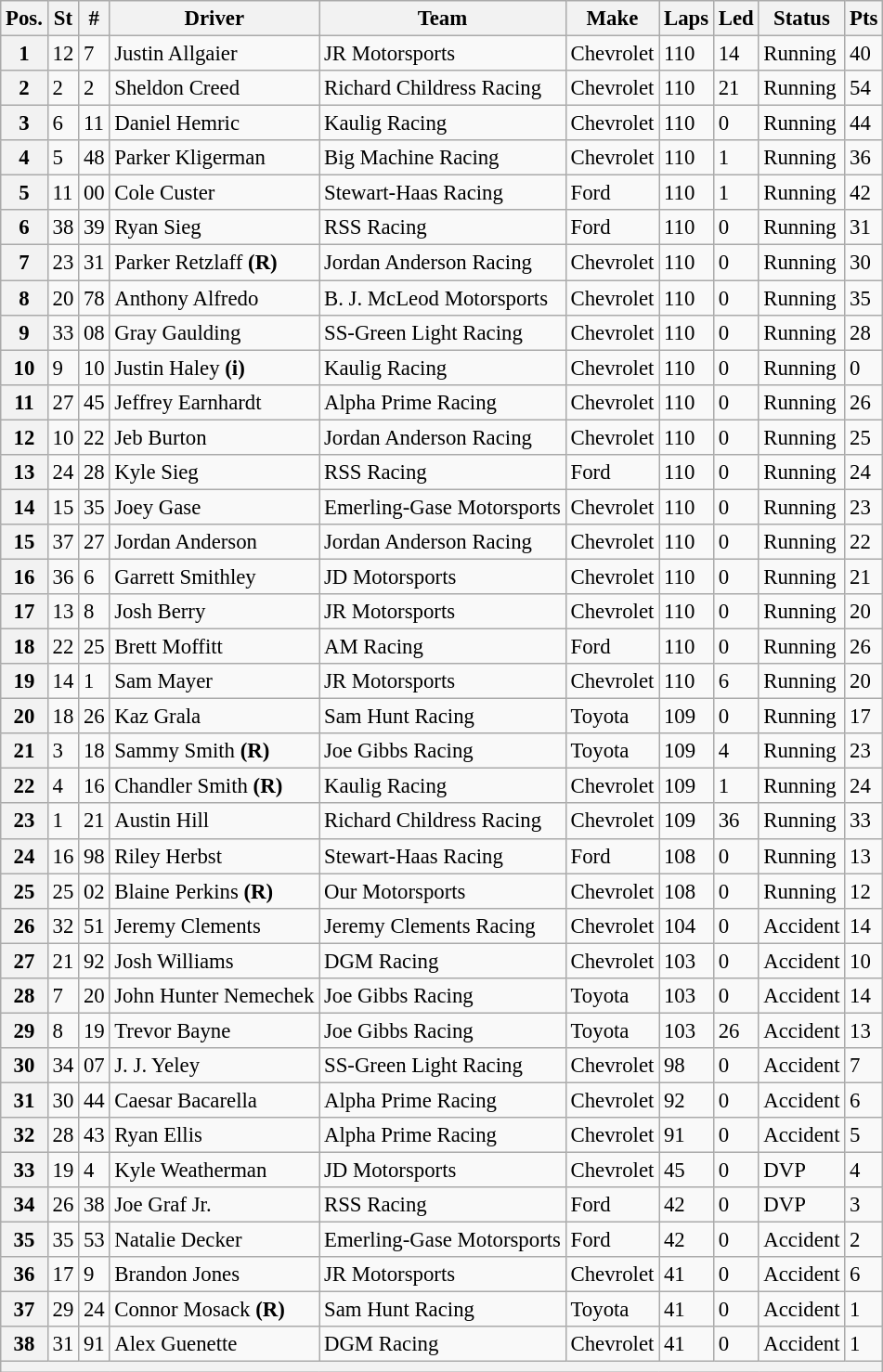<table class="wikitable" style="font-size:95%">
<tr>
<th>Pos.</th>
<th>St</th>
<th>#</th>
<th>Driver</th>
<th>Team</th>
<th>Make</th>
<th>Laps</th>
<th>Led</th>
<th>Status</th>
<th>Pts</th>
</tr>
<tr>
<th>1</th>
<td>12</td>
<td>7</td>
<td>Justin Allgaier</td>
<td>JR Motorsports</td>
<td>Chevrolet</td>
<td>110</td>
<td>14</td>
<td>Running</td>
<td>40</td>
</tr>
<tr>
<th>2</th>
<td>2</td>
<td>2</td>
<td>Sheldon Creed</td>
<td>Richard Childress Racing</td>
<td>Chevrolet</td>
<td>110</td>
<td>21</td>
<td>Running</td>
<td>54</td>
</tr>
<tr>
<th>3</th>
<td>6</td>
<td>11</td>
<td>Daniel Hemric</td>
<td>Kaulig Racing</td>
<td>Chevrolet</td>
<td>110</td>
<td>0</td>
<td>Running</td>
<td>44</td>
</tr>
<tr>
<th>4</th>
<td>5</td>
<td>48</td>
<td>Parker Kligerman</td>
<td>Big Machine Racing</td>
<td>Chevrolet</td>
<td>110</td>
<td>1</td>
<td>Running</td>
<td>36</td>
</tr>
<tr>
<th>5</th>
<td>11</td>
<td>00</td>
<td>Cole Custer</td>
<td>Stewart-Haas Racing</td>
<td>Ford</td>
<td>110</td>
<td>1</td>
<td>Running</td>
<td>42</td>
</tr>
<tr>
<th>6</th>
<td>38</td>
<td>39</td>
<td>Ryan Sieg</td>
<td>RSS Racing</td>
<td>Ford</td>
<td>110</td>
<td>0</td>
<td>Running</td>
<td>31</td>
</tr>
<tr>
<th>7</th>
<td>23</td>
<td>31</td>
<td>Parker Retzlaff <strong>(R)</strong></td>
<td>Jordan Anderson Racing</td>
<td>Chevrolet</td>
<td>110</td>
<td>0</td>
<td>Running</td>
<td>30</td>
</tr>
<tr>
<th>8</th>
<td>20</td>
<td>78</td>
<td>Anthony Alfredo</td>
<td>B. J. McLeod Motorsports</td>
<td>Chevrolet</td>
<td>110</td>
<td>0</td>
<td>Running</td>
<td>35</td>
</tr>
<tr>
<th>9</th>
<td>33</td>
<td>08</td>
<td>Gray Gaulding</td>
<td>SS-Green Light Racing</td>
<td>Chevrolet</td>
<td>110</td>
<td>0</td>
<td>Running</td>
<td>28</td>
</tr>
<tr>
<th>10</th>
<td>9</td>
<td>10</td>
<td>Justin Haley <strong>(i)</strong></td>
<td>Kaulig Racing</td>
<td>Chevrolet</td>
<td>110</td>
<td>0</td>
<td>Running</td>
<td>0</td>
</tr>
<tr>
<th>11</th>
<td>27</td>
<td>45</td>
<td>Jeffrey Earnhardt</td>
<td>Alpha Prime Racing</td>
<td>Chevrolet</td>
<td>110</td>
<td>0</td>
<td>Running</td>
<td>26</td>
</tr>
<tr>
<th>12</th>
<td>10</td>
<td>22</td>
<td>Jeb Burton</td>
<td>Jordan Anderson Racing</td>
<td>Chevrolet</td>
<td>110</td>
<td>0</td>
<td>Running</td>
<td>25</td>
</tr>
<tr>
<th>13</th>
<td>24</td>
<td>28</td>
<td>Kyle Sieg</td>
<td>RSS Racing</td>
<td>Ford</td>
<td>110</td>
<td>0</td>
<td>Running</td>
<td>24</td>
</tr>
<tr>
<th>14</th>
<td>15</td>
<td>35</td>
<td>Joey Gase</td>
<td>Emerling-Gase Motorsports</td>
<td>Chevrolet</td>
<td>110</td>
<td>0</td>
<td>Running</td>
<td>23</td>
</tr>
<tr>
<th>15</th>
<td>37</td>
<td>27</td>
<td>Jordan Anderson</td>
<td>Jordan Anderson Racing</td>
<td>Chevrolet</td>
<td>110</td>
<td>0</td>
<td>Running</td>
<td>22</td>
</tr>
<tr>
<th>16</th>
<td>36</td>
<td>6</td>
<td>Garrett Smithley</td>
<td>JD Motorsports</td>
<td>Chevrolet</td>
<td>110</td>
<td>0</td>
<td>Running</td>
<td>21</td>
</tr>
<tr>
<th>17</th>
<td>13</td>
<td>8</td>
<td>Josh Berry</td>
<td>JR Motorsports</td>
<td>Chevrolet</td>
<td>110</td>
<td>0</td>
<td>Running</td>
<td>20</td>
</tr>
<tr>
<th>18</th>
<td>22</td>
<td>25</td>
<td>Brett Moffitt</td>
<td>AM Racing</td>
<td>Ford</td>
<td>110</td>
<td>0</td>
<td>Running</td>
<td>26</td>
</tr>
<tr>
<th>19</th>
<td>14</td>
<td>1</td>
<td>Sam Mayer</td>
<td>JR Motorsports</td>
<td>Chevrolet</td>
<td>110</td>
<td>6</td>
<td>Running</td>
<td>20</td>
</tr>
<tr>
<th>20</th>
<td>18</td>
<td>26</td>
<td>Kaz Grala</td>
<td>Sam Hunt Racing</td>
<td>Toyota</td>
<td>109</td>
<td>0</td>
<td>Running</td>
<td>17</td>
</tr>
<tr>
<th>21</th>
<td>3</td>
<td>18</td>
<td>Sammy Smith <strong>(R)</strong></td>
<td>Joe Gibbs Racing</td>
<td>Toyota</td>
<td>109</td>
<td>4</td>
<td>Running</td>
<td>23</td>
</tr>
<tr>
<th>22</th>
<td>4</td>
<td>16</td>
<td>Chandler Smith <strong>(R)</strong></td>
<td>Kaulig Racing</td>
<td>Chevrolet</td>
<td>109</td>
<td>1</td>
<td>Running</td>
<td>24</td>
</tr>
<tr>
<th>23</th>
<td>1</td>
<td>21</td>
<td>Austin Hill</td>
<td>Richard Childress Racing</td>
<td>Chevrolet</td>
<td>109</td>
<td>36</td>
<td>Running</td>
<td>33</td>
</tr>
<tr>
<th>24</th>
<td>16</td>
<td>98</td>
<td>Riley Herbst</td>
<td>Stewart-Haas Racing</td>
<td>Ford</td>
<td>108</td>
<td>0</td>
<td>Running</td>
<td>13</td>
</tr>
<tr>
<th>25</th>
<td>25</td>
<td>02</td>
<td>Blaine Perkins <strong>(R)</strong></td>
<td>Our Motorsports</td>
<td>Chevrolet</td>
<td>108</td>
<td>0</td>
<td>Running</td>
<td>12</td>
</tr>
<tr>
<th>26</th>
<td>32</td>
<td>51</td>
<td>Jeremy Clements</td>
<td>Jeremy Clements Racing</td>
<td>Chevrolet</td>
<td>104</td>
<td>0</td>
<td>Accident</td>
<td>14</td>
</tr>
<tr>
<th>27</th>
<td>21</td>
<td>92</td>
<td>Josh Williams</td>
<td>DGM Racing</td>
<td>Chevrolet</td>
<td>103</td>
<td>0</td>
<td>Accident</td>
<td>10</td>
</tr>
<tr>
<th>28</th>
<td>7</td>
<td>20</td>
<td>John Hunter Nemechek</td>
<td>Joe Gibbs Racing</td>
<td>Toyota</td>
<td>103</td>
<td>0</td>
<td>Accident</td>
<td>14</td>
</tr>
<tr>
<th>29</th>
<td>8</td>
<td>19</td>
<td>Trevor Bayne</td>
<td>Joe Gibbs Racing</td>
<td>Toyota</td>
<td>103</td>
<td>26</td>
<td>Accident</td>
<td>13</td>
</tr>
<tr>
<th>30</th>
<td>34</td>
<td>07</td>
<td>J. J. Yeley</td>
<td>SS-Green Light Racing</td>
<td>Chevrolet</td>
<td>98</td>
<td>0</td>
<td>Accident</td>
<td>7</td>
</tr>
<tr>
<th>31</th>
<td>30</td>
<td>44</td>
<td>Caesar Bacarella</td>
<td>Alpha Prime Racing</td>
<td>Chevrolet</td>
<td>92</td>
<td>0</td>
<td>Accident</td>
<td>6</td>
</tr>
<tr>
<th>32</th>
<td>28</td>
<td>43</td>
<td>Ryan Ellis</td>
<td>Alpha Prime Racing</td>
<td>Chevrolet</td>
<td>91</td>
<td>0</td>
<td>Accident</td>
<td>5</td>
</tr>
<tr>
<th>33</th>
<td>19</td>
<td>4</td>
<td>Kyle Weatherman</td>
<td>JD Motorsports</td>
<td>Chevrolet</td>
<td>45</td>
<td>0</td>
<td>DVP</td>
<td>4</td>
</tr>
<tr>
<th>34</th>
<td>26</td>
<td>38</td>
<td>Joe Graf Jr.</td>
<td>RSS Racing</td>
<td>Ford</td>
<td>42</td>
<td>0</td>
<td>DVP</td>
<td>3</td>
</tr>
<tr>
<th>35</th>
<td>35</td>
<td>53</td>
<td>Natalie Decker</td>
<td>Emerling-Gase Motorsports</td>
<td>Ford</td>
<td>42</td>
<td>0</td>
<td>Accident</td>
<td>2</td>
</tr>
<tr>
<th>36</th>
<td>17</td>
<td>9</td>
<td>Brandon Jones</td>
<td>JR Motorsports</td>
<td>Chevrolet</td>
<td>41</td>
<td>0</td>
<td>Accident</td>
<td>6</td>
</tr>
<tr>
<th>37</th>
<td>29</td>
<td>24</td>
<td>Connor Mosack <strong>(R)</strong></td>
<td>Sam Hunt Racing</td>
<td>Toyota</td>
<td>41</td>
<td>0</td>
<td>Accident</td>
<td>1</td>
</tr>
<tr>
<th>38</th>
<td>31</td>
<td>91</td>
<td>Alex Guenette</td>
<td>DGM Racing</td>
<td>Chevrolet</td>
<td>41</td>
<td>0</td>
<td>Accident</td>
<td>1</td>
</tr>
<tr>
<th colspan="10"></th>
</tr>
</table>
